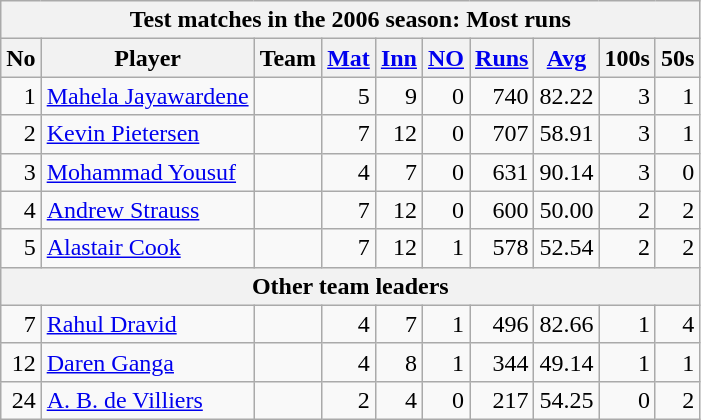<table class="wikitable">
<tr>
<th colspan="10">Test matches in the 2006 season: Most runs</th>
</tr>
<tr>
<th>No</th>
<th>Player</th>
<th>Team</th>
<th><a href='#'>Mat</a></th>
<th><a href='#'>Inn</a></th>
<th><a href='#'>NO</a></th>
<th><a href='#'>Runs</a></th>
<th><a href='#'>Avg</a></th>
<th>100s</th>
<th>50s</th>
</tr>
<tr style="text-align:right;">
<td>1</td>
<td style="text-align:left;"><a href='#'>Mahela Jayawardene</a></td>
<td style="text-align:left;"></td>
<td>5</td>
<td>9</td>
<td>0</td>
<td>740</td>
<td>82.22</td>
<td>3</td>
<td>1</td>
</tr>
<tr style="text-align:right;">
<td>2</td>
<td style="text-align:left;"><a href='#'>Kevin Pietersen</a></td>
<td style="text-align:left;"></td>
<td>7</td>
<td>12</td>
<td>0</td>
<td>707</td>
<td>58.91</td>
<td>3</td>
<td>1</td>
</tr>
<tr style="text-align:right;">
<td>3</td>
<td style="text-align:left;"><a href='#'>Mohammad Yousuf</a></td>
<td style="text-align:left;"></td>
<td>4</td>
<td>7</td>
<td>0</td>
<td>631</td>
<td>90.14</td>
<td>3</td>
<td>0</td>
</tr>
<tr style="text-align:right;">
<td>4</td>
<td style="text-align:left;"><a href='#'>Andrew Strauss</a></td>
<td style="text-align:left;"></td>
<td>7</td>
<td>12</td>
<td>0</td>
<td>600</td>
<td>50.00</td>
<td>2</td>
<td>2</td>
</tr>
<tr style="text-align:right;">
<td>5</td>
<td style="text-align:left;"><a href='#'>Alastair Cook</a></td>
<td style="text-align:left;"></td>
<td>7</td>
<td>12</td>
<td>1</td>
<td>578</td>
<td>52.54</td>
<td>2</td>
<td>2</td>
</tr>
<tr>
<th colspan="10">Other team leaders</th>
</tr>
<tr style="text-align:right;">
<td>7</td>
<td align="left"><a href='#'>Rahul Dravid</a></td>
<td style="text-align:left;"></td>
<td>4</td>
<td>7</td>
<td>1</td>
<td>496</td>
<td>82.66</td>
<td>1</td>
<td>4</td>
</tr>
<tr style="text-align:right;">
<td>12</td>
<td align="left"><a href='#'>Daren Ganga</a></td>
<td align="left"></td>
<td>4</td>
<td>8</td>
<td>1</td>
<td>344</td>
<td>49.14</td>
<td>1</td>
<td>1</td>
</tr>
<tr style="text-align:right;">
<td>24</td>
<td align="left"><a href='#'>A. B. de Villiers</a></td>
<td align="left"></td>
<td>2</td>
<td>4</td>
<td>0</td>
<td>217</td>
<td>54.25</td>
<td>0</td>
<td>2</td>
</tr>
</table>
